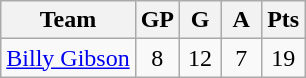<table class="wikitable">
<tr>
<th>Team</th>
<th width="20">GP</th>
<th width="20">G</th>
<th width="20">A</th>
<th width="20">Pts</th>
</tr>
<tr align=center>
<td align=left> <a href='#'>Billy Gibson</a></td>
<td>8</td>
<td>12</td>
<td>7</td>
<td>19</td>
</tr>
</table>
